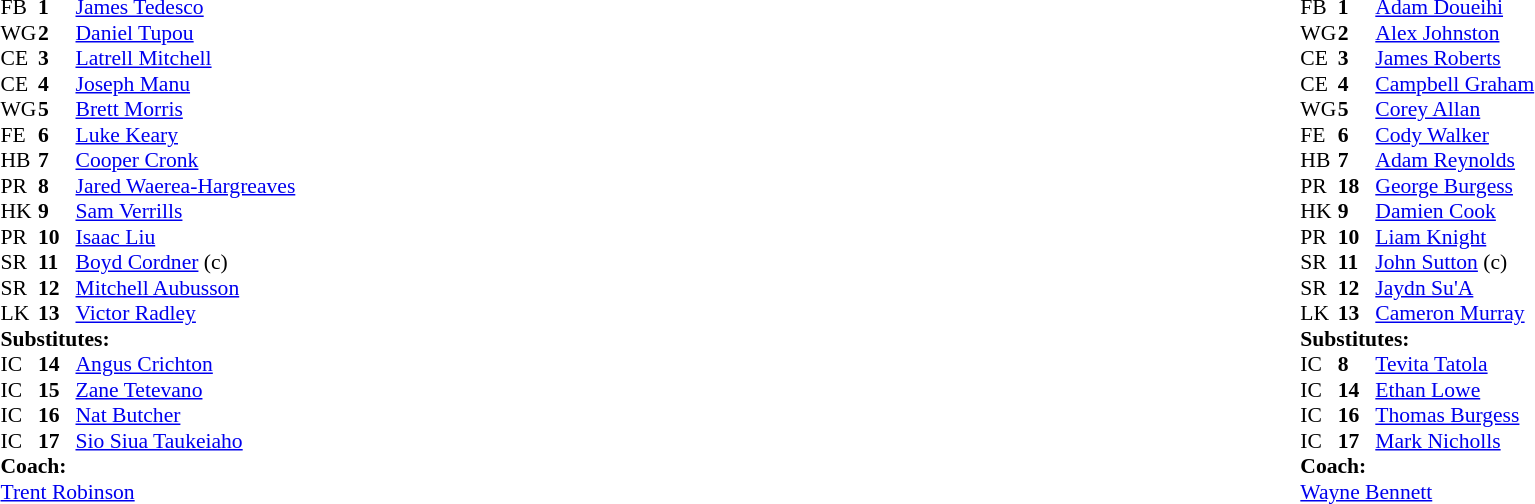<table class="mw-collapsible mw-collapsed" width="100%">
<tr>
<td valign="top" width="50%"><br><table cellspacing="0" cellpadding="0" style="font-size: 90%">
<tr>
<th width="25"></th>
<th width="25"></th>
</tr>
<tr>
<td>FB</td>
<td><strong>1</strong></td>
<td><a href='#'>James Tedesco</a></td>
</tr>
<tr>
<td>WG</td>
<td><strong>2</strong></td>
<td><a href='#'>Daniel Tupou</a></td>
</tr>
<tr>
<td>CE</td>
<td><strong>3</strong></td>
<td><a href='#'>Latrell Mitchell</a></td>
</tr>
<tr>
<td>CE</td>
<td><strong>4</strong></td>
<td><a href='#'>Joseph Manu</a></td>
</tr>
<tr>
<td>WG</td>
<td><strong>5</strong></td>
<td><a href='#'>Brett Morris</a></td>
</tr>
<tr>
<td>FE</td>
<td><strong>6</strong></td>
<td><a href='#'>Luke Keary</a></td>
</tr>
<tr>
<td>HB</td>
<td><strong>7</strong></td>
<td><a href='#'>Cooper Cronk</a></td>
</tr>
<tr>
<td>PR</td>
<td><strong>8</strong></td>
<td><a href='#'>Jared Waerea-Hargreaves</a></td>
</tr>
<tr>
<td>HK</td>
<td><strong>9</strong></td>
<td><a href='#'>Sam Verrills</a></td>
</tr>
<tr>
<td>PR</td>
<td><strong>10</strong></td>
<td><a href='#'>Isaac Liu</a></td>
</tr>
<tr>
<td>SR</td>
<td><strong>11</strong></td>
<td><a href='#'>Boyd Cordner</a> (c)</td>
</tr>
<tr>
<td>SR</td>
<td><strong>12</strong></td>
<td><a href='#'>Mitchell Aubusson</a></td>
</tr>
<tr>
<td>LK</td>
<td><strong>13</strong></td>
<td><a href='#'>Victor Radley</a></td>
</tr>
<tr>
<td colspan="3"><strong>Substitutes:</strong></td>
</tr>
<tr>
<td>IC</td>
<td><strong>14</strong></td>
<td><a href='#'>Angus Crichton</a></td>
</tr>
<tr>
<td>IC</td>
<td><strong>15</strong></td>
<td><a href='#'>Zane Tetevano</a></td>
</tr>
<tr>
<td>IC</td>
<td><strong>16</strong></td>
<td><a href='#'>Nat Butcher</a></td>
</tr>
<tr>
<td>IC</td>
<td><strong>17</strong></td>
<td><a href='#'>Sio Siua Taukeiaho</a></td>
</tr>
<tr>
<td colspan="3"><strong>Coach:</strong></td>
</tr>
<tr>
<td colspan="4"><a href='#'>Trent Robinson</a></td>
</tr>
</table>
</td>
<td valign="top" width="50%"><br><table cellspacing="0" cellpadding="0" align="center" style="font-size: 90%">
<tr>
<th width="25"></th>
<th width="25"></th>
</tr>
<tr>
<td>FB</td>
<td><strong>1</strong></td>
<td><a href='#'>Adam Doueihi</a></td>
</tr>
<tr>
<td>WG</td>
<td><strong>2</strong></td>
<td><a href='#'>Alex Johnston</a></td>
</tr>
<tr>
<td>CE</td>
<td><strong>3</strong></td>
<td><a href='#'>James Roberts</a></td>
</tr>
<tr>
<td>CE</td>
<td><strong>4</strong></td>
<td><a href='#'>Campbell Graham</a></td>
</tr>
<tr>
<td>WG</td>
<td><strong>5</strong></td>
<td><a href='#'>Corey Allan</a></td>
</tr>
<tr>
<td>FE</td>
<td><strong>6</strong></td>
<td><a href='#'>Cody Walker</a></td>
</tr>
<tr>
<td>HB</td>
<td><strong>7</strong></td>
<td><a href='#'>Adam Reynolds</a></td>
</tr>
<tr>
<td>PR</td>
<td><strong>18</strong></td>
<td><a href='#'>George Burgess</a></td>
</tr>
<tr>
<td>HK</td>
<td><strong>9</strong></td>
<td><a href='#'>Damien Cook</a></td>
</tr>
<tr>
<td>PR</td>
<td><strong>10</strong></td>
<td><a href='#'>Liam Knight</a></td>
</tr>
<tr>
<td>SR</td>
<td><strong>11</strong></td>
<td><a href='#'>John Sutton</a> (c)</td>
</tr>
<tr>
<td>SR</td>
<td><strong>12</strong></td>
<td><a href='#'>Jaydn Su'A</a></td>
</tr>
<tr>
<td>LK</td>
<td><strong>13</strong></td>
<td><a href='#'>Cameron Murray</a></td>
</tr>
<tr>
<td colspan="3"><strong>Substitutes:</strong></td>
</tr>
<tr>
<td>IC</td>
<td><strong>8</strong></td>
<td><a href='#'>Tevita Tatola</a></td>
</tr>
<tr>
<td>IC</td>
<td><strong>14</strong></td>
<td><a href='#'>Ethan Lowe</a></td>
</tr>
<tr>
<td>IC</td>
<td><strong>16</strong></td>
<td><a href='#'>Thomas Burgess</a></td>
</tr>
<tr>
<td>IC</td>
<td><strong>17</strong></td>
<td><a href='#'>Mark Nicholls</a></td>
</tr>
<tr>
<td colspan="3"><strong>Coach:</strong></td>
</tr>
<tr>
<td colspan="4"><a href='#'>Wayne Bennett</a></td>
</tr>
</table>
</td>
</tr>
</table>
